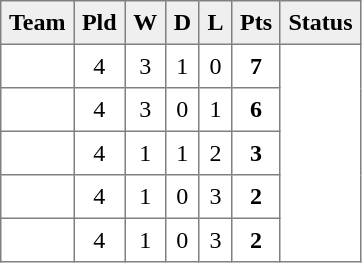<table style=border-collapse:collapse border=1 cellspacing=0 cellpadding=5>
<tr align=center bgcolor=#efefef>
<th>Team</th>
<th>Pld</th>
<th>W</th>
<th>D</th>
<th>L</th>
<th>Pts</th>
<th>Status</th>
</tr>
<tr align=center style="background:#FFFFFF;">
<td style="text-align:left;"> </td>
<td>4</td>
<td>3</td>
<td>1</td>
<td>0</td>
<td><strong>7</strong></td>
<td rowspan=5></td>
</tr>
<tr align=center style="background:#FFFFFF;">
<td style="text-align:left;"> </td>
<td>4</td>
<td>3</td>
<td>0</td>
<td>1</td>
<td><strong>6</strong></td>
</tr>
<tr align=center style="background:#FFFFFF;">
<td style="text-align:left;"> </td>
<td>4</td>
<td>1</td>
<td>1</td>
<td>2</td>
<td><strong>3</strong></td>
</tr>
<tr align=center style="background:#FFFFFF;">
<td style="text-align:left;"> </td>
<td>4</td>
<td>1</td>
<td>0</td>
<td>3</td>
<td><strong>2</strong></td>
</tr>
<tr align=center style="background:#FFFFFF;">
<td style="text-align:left;"> </td>
<td>4</td>
<td>1</td>
<td>0</td>
<td>3</td>
<td><strong>2</strong></td>
</tr>
</table>
